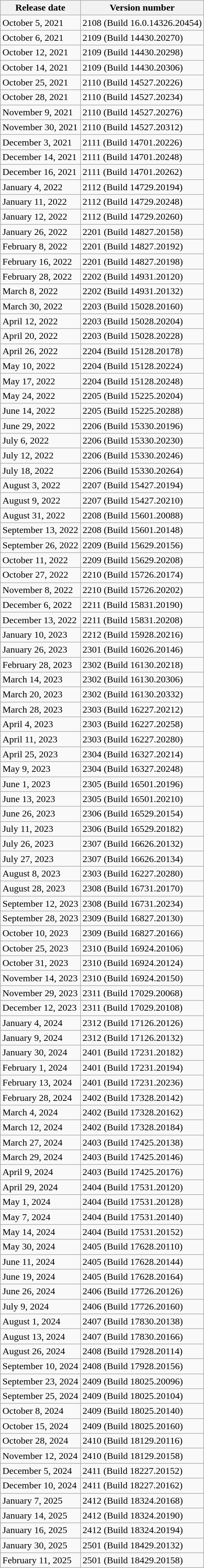<table class="wikitable sortable mw-collapsible mw-collapsed" style="text-align: left;">
<tr>
<th>Release date</th>
<th>Version number</th>
</tr>
<tr>
<td>October 5, 2021</td>
<td>2108 (Build 16.0.14326.20454)</td>
</tr>
<tr>
<td>October 6, 2021</td>
<td>2109 (Build 14430.20270)</td>
</tr>
<tr>
<td>October 12, 2021</td>
<td>2109 (Build 14430.20298)</td>
</tr>
<tr>
<td>October 14, 2021</td>
<td>2109 (Build 14430.20306)</td>
</tr>
<tr>
<td>October 25, 2021</td>
<td>2110 (Build 14527.20226)</td>
</tr>
<tr>
<td>October 28, 2021</td>
<td>2110 (Build 14527.20234)</td>
</tr>
<tr>
<td>November 9, 2021</td>
<td>2110 (Build 14527.20276)</td>
</tr>
<tr>
<td>November 30, 2021</td>
<td>2110 (Build 14527.20312)</td>
</tr>
<tr>
<td>December 3, 2021</td>
<td>2111 (Build 14701.20226)</td>
</tr>
<tr>
<td>December 14, 2021</td>
<td>2111 (Build 14701.20248)</td>
</tr>
<tr>
<td>December 16, 2021</td>
<td>2111 (Build 14701.20262)</td>
</tr>
<tr>
<td>January 4, 2022</td>
<td>2112 (Build 14729.20194)</td>
</tr>
<tr>
<td>January 11, 2022</td>
<td>2112 (Build 14729.20248)</td>
</tr>
<tr>
<td>January 12, 2022</td>
<td>2112 (Build 14729.20260)</td>
</tr>
<tr>
<td>January 26, 2022</td>
<td>2201 (Build 14827.20158)</td>
</tr>
<tr>
<td>February 8, 2022</td>
<td>2201 (Build 14827.20192)</td>
</tr>
<tr>
<td>February 16, 2022</td>
<td>2201 (Build 14827.20198)</td>
</tr>
<tr>
<td>February 28, 2022</td>
<td>2202 (Build 14931.20120)</td>
</tr>
<tr>
<td>March 8, 2022</td>
<td>2202 (Build 14931.20132)</td>
</tr>
<tr>
<td>March 30, 2022</td>
<td>2203 (Build 15028.20160)</td>
</tr>
<tr>
<td>April 12, 2022</td>
<td>2203 (Build 15028.20204)</td>
</tr>
<tr>
<td>April 20, 2022</td>
<td>2203 (Build 15028.20228)</td>
</tr>
<tr>
<td>April 26, 2022</td>
<td>2204 (Build 15128.20178)</td>
</tr>
<tr>
<td>May 10, 2022</td>
<td>2204 (Build 15128.20224)</td>
</tr>
<tr>
<td>May 17, 2022</td>
<td>2204 (Build 15128.20248)</td>
</tr>
<tr>
<td>May 24, 2022</td>
<td>2205 (Build 15225.20204)</td>
</tr>
<tr>
<td>June 14, 2022</td>
<td>2205 (Build 15225.20288)</td>
</tr>
<tr>
<td>June 29, 2022</td>
<td>2206 (Build 15330.20196)</td>
</tr>
<tr>
<td>July 6, 2022</td>
<td>2206 (Build 15330.20230)</td>
</tr>
<tr>
<td>July 12, 2022</td>
<td>2206 (Build 15330.20246)</td>
</tr>
<tr>
<td>July 18, 2022</td>
<td>2206 (Build 15330.20264)</td>
</tr>
<tr>
<td>August 3, 2022</td>
<td>2207 (Build 15427.20194)</td>
</tr>
<tr>
<td>August 9, 2022</td>
<td>2207 (Build 15427.20210)</td>
</tr>
<tr>
<td>August 31, 2022</td>
<td>2208 (Build 15601.20088)</td>
</tr>
<tr>
<td>September 13, 2022</td>
<td>2208 (Build 15601.20148)</td>
</tr>
<tr>
<td>September 26, 2022</td>
<td>2209 (Build 15629.20156)</td>
</tr>
<tr>
<td>October 11, 2022</td>
<td>2209 (Build 15629.20208)</td>
</tr>
<tr>
<td>October 27, 2022</td>
<td>2210 (Build 15726.20174)</td>
</tr>
<tr>
<td>November 8, 2022</td>
<td>2210 (Build 15726.20202)</td>
</tr>
<tr>
<td>December 6, 2022</td>
<td>2211 (Build 15831.20190)</td>
</tr>
<tr>
<td>December 13, 2022</td>
<td>2211 (Build 15831.20208)</td>
</tr>
<tr>
<td>January 10, 2023</td>
<td>2212 (Build 15928.20216)</td>
</tr>
<tr>
<td>January 26, 2023</td>
<td>2301 (Build 16026.20146)</td>
</tr>
<tr>
<td>February 28, 2023</td>
<td>2302 (Build 16130.20218)</td>
</tr>
<tr>
<td>March 14, 2023</td>
<td>2302 (Build 16130.20306)</td>
</tr>
<tr>
<td>March 20, 2023</td>
<td>2302 (Build 16130.20332)</td>
</tr>
<tr>
<td>March 28, 2023</td>
<td>2303 (Build 16227.20212)</td>
</tr>
<tr>
<td>April 4, 2023</td>
<td>2303 (Build 16227.20258)</td>
</tr>
<tr>
<td>April 11, 2023</td>
<td>2303 (Build 16227.20280)</td>
</tr>
<tr>
<td>April 25, 2023</td>
<td>2304 (Build 16327.20214)</td>
</tr>
<tr>
<td>May 9, 2023</td>
<td>2304 (Build 16327.20248)</td>
</tr>
<tr>
<td>June 1, 2023</td>
<td>2305 (Build 16501.20196)</td>
</tr>
<tr>
<td>June 13, 2023</td>
<td>2305 (Build 16501.20210)</td>
</tr>
<tr>
<td>June 26, 2023</td>
<td>2306 (Build 16529.20154)</td>
</tr>
<tr>
<td>July 11, 2023</td>
<td>2306 (Build 16529.20182)</td>
</tr>
<tr>
<td>July 26, 2023</td>
<td>2307 (Build 16626.20132)</td>
</tr>
<tr>
<td>July 27, 2023</td>
<td>2307 (Build 16626.20134)</td>
</tr>
<tr>
<td>August 8, 2023</td>
<td>2303 (Build 16227.20280)</td>
</tr>
<tr>
<td>August 28, 2023</td>
<td>2308 (Build 16731.20170)</td>
</tr>
<tr>
<td>September 12, 2023</td>
<td>2308 (Build 16731.20234)</td>
</tr>
<tr>
<td>September 28, 2023</td>
<td>2309 (Build 16827.20130)</td>
</tr>
<tr>
<td>October 10, 2023</td>
<td>2309 (Build 16827.20166)</td>
</tr>
<tr>
<td>October 25, 2023</td>
<td>2310 (Build 16924.20106)</td>
</tr>
<tr>
<td>October 31, 2023</td>
<td>2310 (Build 16924.20124)</td>
</tr>
<tr>
<td>November 14, 2023</td>
<td>2310 (Build 16924.20150)</td>
</tr>
<tr>
<td>November 29, 2023</td>
<td>2311 (Build 17029.20068)</td>
</tr>
<tr>
<td>December 12, 2023</td>
<td>2311 (Build 17029.20108)</td>
</tr>
<tr>
<td>January 4, 2024</td>
<td>2312 (Build 17126.20126)</td>
</tr>
<tr>
<td>January 9, 2024</td>
<td>2312 (Build 17126.20132)</td>
</tr>
<tr>
<td>January 30, 2024</td>
<td>2401 (Build 17231.20182)</td>
</tr>
<tr>
<td>February 1, 2024</td>
<td>2401 (Build 17231.20194)</td>
</tr>
<tr>
<td>February 13, 2024</td>
<td>2401 (Build 17231.20236)</td>
</tr>
<tr>
<td>February 28, 2024</td>
<td>2402 (Build 17328.20142)</td>
</tr>
<tr>
<td>March 4, 2024</td>
<td>2402 (Build 17328.20162)</td>
</tr>
<tr>
<td>March 12, 2024</td>
<td>2402 (Build 17328.20184)</td>
</tr>
<tr>
<td>March 27, 2024</td>
<td>2403 (Build 17425.20138)</td>
</tr>
<tr>
<td>March 29, 2024</td>
<td>2403 (Build 17425.20146)</td>
</tr>
<tr>
<td>April 9, 2024</td>
<td>2403 (Build 17425.20176)</td>
</tr>
<tr>
<td>April 29, 2024</td>
<td>2404 (Build 17531.20120)</td>
</tr>
<tr>
<td>May 1, 2024</td>
<td>2404 (Build 17531.20128)</td>
</tr>
<tr>
<td>May 7, 2024</td>
<td>2404 (Build 17531.20140)</td>
</tr>
<tr>
<td>May 14, 2024</td>
<td>2404 (Build 17531.20152)</td>
</tr>
<tr>
<td>May 30, 2024</td>
<td>2405 (Build 17628.20110)</td>
</tr>
<tr>
<td>June 11, 2024</td>
<td>2405 (Build 17628.20144)</td>
</tr>
<tr>
<td>June 19, 2024</td>
<td>2405 (Build 17628.20164)</td>
</tr>
<tr>
<td>June 26, 2024</td>
<td>2406 (Build 17726.20126)</td>
</tr>
<tr>
<td>July 9, 2024</td>
<td>2406 (Build 17726.20160)</td>
</tr>
<tr>
<td>August 1, 2024</td>
<td>2407 (Build 17830.20138)</td>
</tr>
<tr>
<td>August 13, 2024</td>
<td>2407 (Build 17830.20166)</td>
</tr>
<tr>
<td>August 26, 2024</td>
<td>2408 (Build 17928.20114)</td>
</tr>
<tr>
<td>September 10, 2024</td>
<td>2408 (Build 17928.20156)</td>
</tr>
<tr>
<td>September 23, 2024</td>
<td>2409 (Build 18025.20096)</td>
</tr>
<tr>
<td>September 25, 2024</td>
<td>2409 (Build 18025.20104)</td>
</tr>
<tr>
<td>October 8, 2024</td>
<td>2409 (Build 18025.20140)</td>
</tr>
<tr>
<td>October 15, 2024</td>
<td>2409 (Build 18025.20160)</td>
</tr>
<tr>
<td>October 28, 2024</td>
<td>2410 (Build 18129.20116)</td>
</tr>
<tr>
<td>November 12, 2024</td>
<td>2410 (Build 18129.20158)</td>
</tr>
<tr>
<td>December 5, 2024</td>
<td>2411 (Build 18227.20152)</td>
</tr>
<tr>
<td>December 10, 2024</td>
<td>2411 (Build 18227.20162)</td>
</tr>
<tr>
<td>January 7, 2025</td>
<td>2412 (Build 18324.20168)</td>
</tr>
<tr>
<td>January 14, 2025</td>
<td>2412 (Build 18324.20190)</td>
</tr>
<tr>
<td>January 16, 2025</td>
<td>2412 (Build 18324.20194)</td>
</tr>
<tr>
<td>January 30, 2025</td>
<td>2501 (Build 18429.20132)</td>
</tr>
<tr>
<td>February 11, 2025</td>
<td>2501 (Build 18429.20158)</td>
</tr>
</table>
